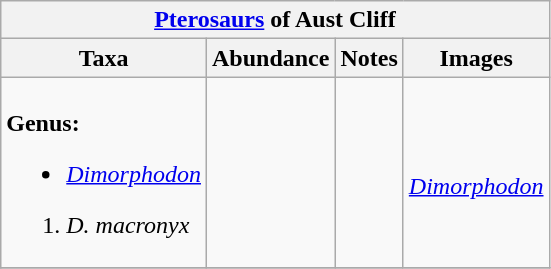<table class="wikitable" align="center">
<tr>
<th colspan="5" align="center"><strong><a href='#'>Pterosaurs</a> of Aust Cliff</strong></th>
</tr>
<tr>
<th>Taxa</th>
<th>Abundance</th>
<th>Notes</th>
<th>Images</th>
</tr>
<tr>
<td><br><strong>Genus:</strong><ul><li><em><a href='#'>Dimorphodon</a></em></li></ul><ol><li><em>D. macronyx</em></li></ol></td>
<td></td>
<td></td>
<td><br><em><a href='#'>Dimorphodon</a></em></td>
</tr>
<tr>
</tr>
</table>
